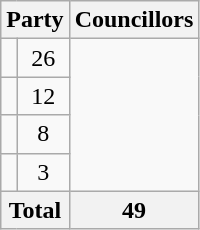<table class="wikitable">
<tr>
<th colspan=2>Party</th>
<th>Councillors</th>
</tr>
<tr>
<td></td>
<td align=center>26</td>
</tr>
<tr>
<td></td>
<td align=center>12</td>
</tr>
<tr>
<td></td>
<td align=center>8</td>
</tr>
<tr>
<td></td>
<td align=center>3</td>
</tr>
<tr>
<th colspan=2>Total</th>
<th align=center>49</th>
</tr>
</table>
